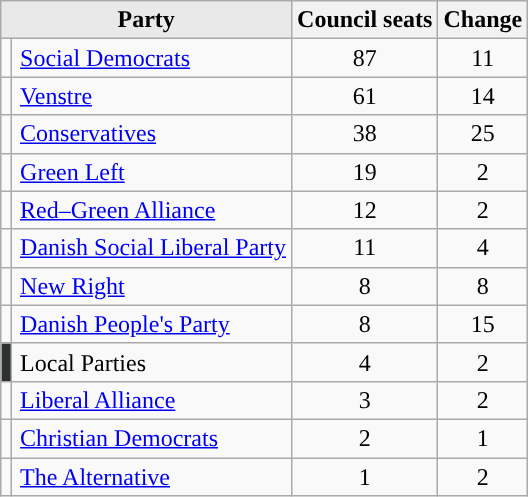<table class="wikitable">
<tr>
<th style="background-color:#E9E9E9" colspan="2">Party</th>
<th style="background-color":#E9E9E9">Council seats</th>
<th style="background-color":#E9E9E9">Change</th>
</tr>
<tr>
<td style="background:"></td>
<td style="padding-left:5px;"><a href='#'>Social Democrats</a></td>
<td align="center">87</td>
<td align="center"> 11</td>
</tr>
<tr>
<td style="background:"></td>
<td style="padding-left:5px;"><a href='#'>Venstre</a></td>
<td align="center">61</td>
<td align="center"> 14</td>
</tr>
<tr>
<td style="background:"></td>
<td style="padding-left:5px;"><a href='#'>Conservatives</a></td>
<td align="center">38</td>
<td align="center"> 25</td>
</tr>
<tr>
<td style="background:"></td>
<td style="padding-left:5px;"><a href='#'>Green Left</a></td>
<td align="center">19</td>
<td align="center"> 2</td>
</tr>
<tr>
<td style="background:"></td>
<td style="padding-left:5px;"><a href='#'>Red–Green Alliance</a></td>
<td align="center">12</td>
<td align="center"> 2</td>
</tr>
<tr>
<td style="background:"></td>
<td style="padding-left:5px;"><a href='#'>Danish Social Liberal Party</a></td>
<td align="center">11</td>
<td align="center"> 4</td>
</tr>
<tr>
<td style="background:"></td>
<td style="padding-left:5px;"><a href='#'>New Right</a></td>
<td align="center">8</td>
<td align="center"> 8</td>
</tr>
<tr>
<td style="background:"></td>
<td style="padding-left:5px;"><a href='#'>Danish People's Party</a></td>
<td align="center">8</td>
<td align="center"> 15</td>
</tr>
<tr>
<td style="background:#2c3030; text-align:center;"></td>
<td style="padding-left:5px;">Local Parties</td>
<td align="center">4</td>
<td align="center"> 2</td>
</tr>
<tr>
<td style="background:"></td>
<td style="padding-left:5px;"><a href='#'>Liberal Alliance</a></td>
<td align="center">3</td>
<td align="center"> 2</td>
</tr>
<tr>
<td style="background:"></td>
<td style="padding-left:5px;"><a href='#'>Christian Democrats</a></td>
<td align="center">2</td>
<td align="center"> 1</td>
</tr>
<tr>
<td style="background:"></td>
<td style="padding-left:5px;"><a href='#'>The Alternative</a></td>
<td align="center">1</td>
<td align="center"> 2</td>
</tr>
</table>
